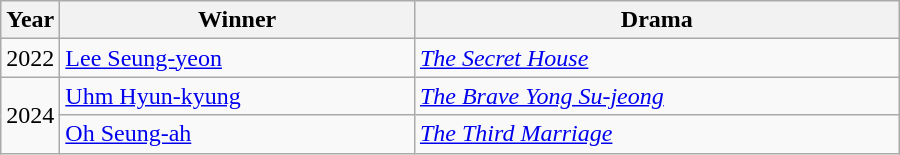<table class="wikitable" style="width:600px">
<tr>
<th width=10>Year</th>
<th>Winner</th>
<th>Drama</th>
</tr>
<tr>
<td>2022</td>
<td><a href='#'>Lee Seung-yeon</a></td>
<td><em><a href='#'>The Secret House</a></em></td>
</tr>
<tr>
<td rowspan=2>2024</td>
<td><a href='#'>Uhm Hyun-kyung</a></td>
<td><em><a href='#'>The Brave Yong Su-jeong</a></em></td>
</tr>
<tr>
<td><a href='#'>Oh Seung-ah</a></td>
<td><em><a href='#'>The Third Marriage</a></em></td>
</tr>
</table>
